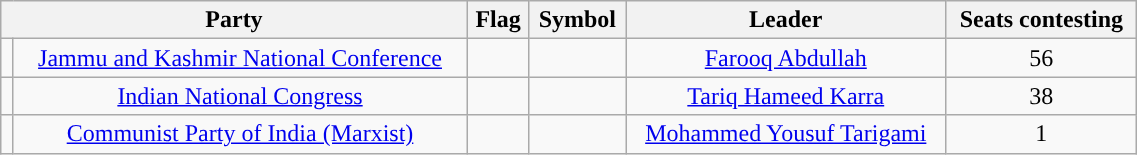<table class="wikitable" width="60%" style="text-align:center;">
<tr>
<th colspan="2">Party</th>
<th>Flag</th>
<th>Symbol</th>
<th>Leader</th>
<th>Seats contesting</th>
</tr>
<tr>
<td></td>
<td><a href='#'>Jammu and Kashmir National Conference</a></td>
<td></td>
<td></td>
<td><a href='#'>Farooq Abdullah</a></td>
<td>56</td>
</tr>
<tr>
<td></td>
<td><a href='#'>Indian National Congress</a></td>
<td></td>
<td></td>
<td><a href='#'>Tariq Hameed Karra</a></td>
<td>38</td>
</tr>
<tr>
<td></td>
<td><a href='#'>Communist Party of India (Marxist)</a></td>
<td></td>
<td></td>
<td><a href='#'>Mohammed Yousuf Tarigami</a></td>
<td>1</td>
</tr>
</table>
